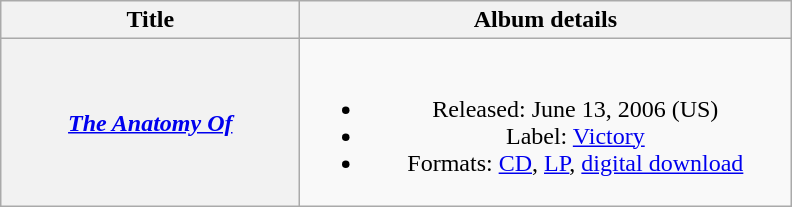<table class="wikitable plainrowheaders" style="text-align:center;">
<tr>
<th scope="col" style="width:12em;">Title</th>
<th scope="col" style="width:20em;">Album details</th>
</tr>
<tr>
<th scope="row"><em><a href='#'>The Anatomy Of</a></em></th>
<td><br><ul><li>Released: June 13, 2006 <span>(US)</span></li><li>Label: <a href='#'>Victory</a></li><li>Formats: <a href='#'>CD</a>, <a href='#'>LP</a>, <a href='#'>digital download</a></li></ul></td>
</tr>
</table>
